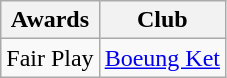<table class="wikitable" style="font-size: 100%;">
<tr>
<th>Awards</th>
<th>Club</th>
</tr>
<tr>
<td>Fair Play</td>
<td><a href='#'>Boeung Ket</a></td>
</tr>
</table>
